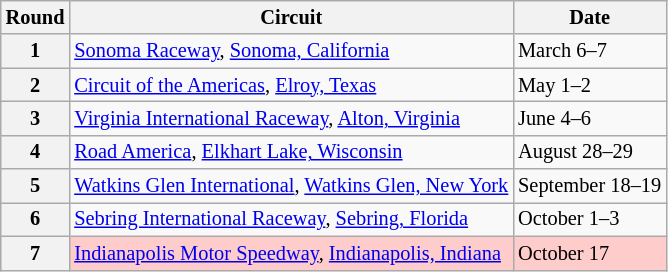<table class="wikitable" style="font-size:85%;">
<tr>
<th>Round</th>
<th>Circuit</th>
<th>Date</th>
</tr>
<tr>
<th>1</th>
<td> <a href='#'>Sonoma Raceway</a>, <a href='#'>Sonoma, California</a></td>
<td>March 6–7</td>
</tr>
<tr>
<th>2</th>
<td> <a href='#'>Circuit of the Americas</a>, <a href='#'>Elroy, Texas</a></td>
<td>May 1–2</td>
</tr>
<tr>
<th>3</th>
<td> <a href='#'>Virginia International Raceway</a>, <a href='#'>Alton, Virginia</a></td>
<td>June 4–6</td>
</tr>
<tr>
<th>4</th>
<td> <a href='#'>Road America</a>, <a href='#'>Elkhart Lake, Wisconsin</a></td>
<td>August 28–29</td>
</tr>
<tr>
<th>5</th>
<td> <a href='#'>Watkins Glen International</a>, <a href='#'>Watkins Glen, New York</a></td>
<td>September 18–19</td>
</tr>
<tr>
<th>6</th>
<td> <a href='#'>Sebring International Raceway</a>, <a href='#'>Sebring, Florida</a></td>
<td>October 1–3</td>
</tr>
<tr bgcolor=#ffcccc>
<th>7</th>
<td> <a href='#'>Indianapolis Motor Speedway</a>, <a href='#'>Indianapolis, Indiana</a></td>
<td>October 17</td>
</tr>
</table>
